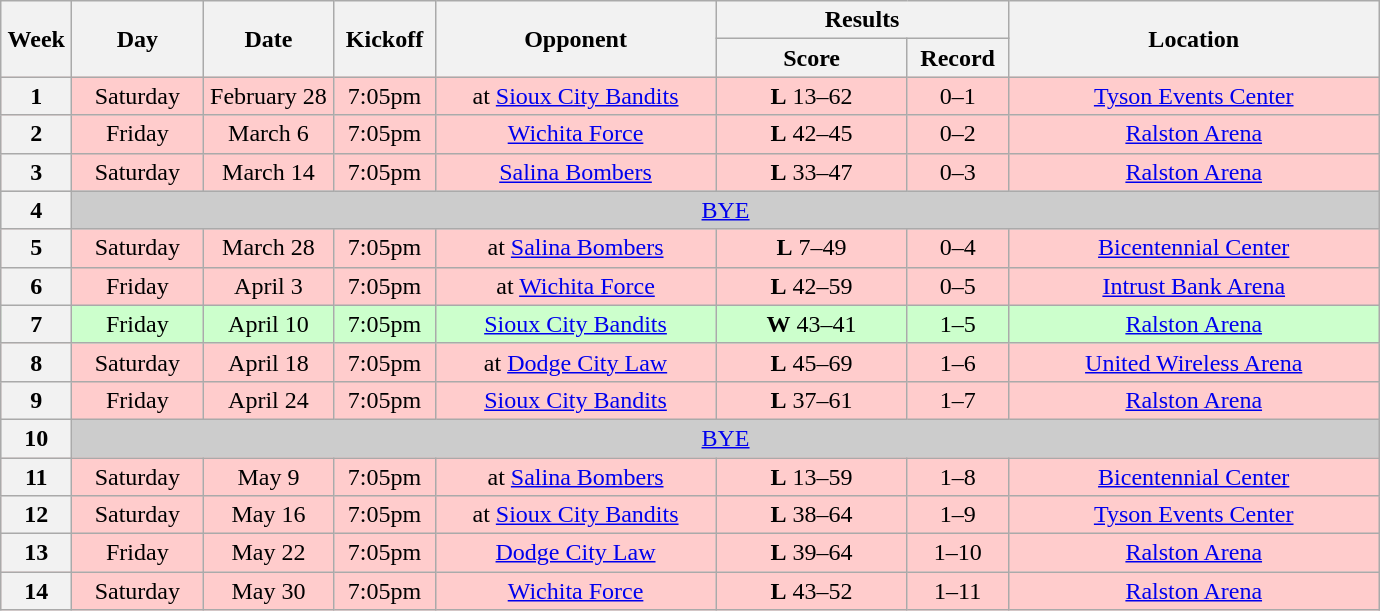<table class="wikitable">
<tr>
<th rowspan="2" width="40">Week</th>
<th rowspan="2" width="80">Day</th>
<th rowspan="2" width="80">Date</th>
<th rowspan="2" width="60">Kickoff</th>
<th rowspan="2" width="180">Opponent</th>
<th colspan="2" width="180">Results</th>
<th rowspan="2" width="240">Location</th>
</tr>
<tr>
<th width="120">Score</th>
<th width="60">Record</th>
</tr>
<tr align="center" bgcolor="#FFCCCC">
<th>1</th>
<td>Saturday</td>
<td>February 28</td>
<td>7:05pm</td>
<td>at <a href='#'>Sioux City Bandits</a></td>
<td><strong>L</strong> 13–62</td>
<td>0–1</td>
<td><a href='#'>Tyson Events Center</a></td>
</tr>
<tr align="center" bgcolor="#FFCCCC">
<th>2</th>
<td>Friday</td>
<td>March 6</td>
<td>7:05pm</td>
<td><a href='#'>Wichita Force</a></td>
<td><strong>L</strong> 42–45</td>
<td>0–2</td>
<td><a href='#'>Ralston Arena</a></td>
</tr>
<tr align="center" bgcolor="#FFCCCC">
<th>3</th>
<td>Saturday</td>
<td>March 14</td>
<td>7:05pm</td>
<td><a href='#'>Salina Bombers</a></td>
<td><strong>L</strong> 33–47</td>
<td>0–3</td>
<td><a href='#'>Ralston Arena</a></td>
</tr>
<tr align="center" bgcolor="#CCCCCC">
<th>4</th>
<td colSpan=7><a href='#'>BYE</a></td>
</tr>
<tr align="center" bgcolor="#FFCCCC">
<th>5</th>
<td>Saturday</td>
<td>March 28</td>
<td>7:05pm</td>
<td>at <a href='#'>Salina Bombers</a></td>
<td><strong>L</strong> 7–49</td>
<td>0–4</td>
<td><a href='#'>Bicentennial Center</a></td>
</tr>
<tr align="center" bgcolor="#FFCCCC">
<th>6</th>
<td>Friday</td>
<td>April 3</td>
<td>7:05pm</td>
<td>at <a href='#'>Wichita Force</a></td>
<td><strong>L</strong> 42–59</td>
<td>0–5</td>
<td><a href='#'>Intrust Bank Arena</a></td>
</tr>
<tr align="center" bgcolor="#CCFFCC">
<th>7</th>
<td>Friday</td>
<td>April 10</td>
<td>7:05pm</td>
<td><a href='#'>Sioux City Bandits</a></td>
<td><strong>W</strong> 43–41</td>
<td>1–5</td>
<td><a href='#'>Ralston Arena</a></td>
</tr>
<tr align="center" bgcolor="#FFCCCC">
<th>8</th>
<td>Saturday</td>
<td>April 18</td>
<td>7:05pm</td>
<td>at <a href='#'>Dodge City Law</a></td>
<td><strong>L</strong> 45–69</td>
<td>1–6</td>
<td><a href='#'>United Wireless Arena</a></td>
</tr>
<tr align="center" bgcolor="#FFCCCC">
<th>9</th>
<td>Friday</td>
<td>April 24</td>
<td>7:05pm</td>
<td><a href='#'>Sioux City Bandits</a></td>
<td><strong>L</strong> 37–61</td>
<td>1–7</td>
<td><a href='#'>Ralston Arena</a></td>
</tr>
<tr align="center" bgcolor="#CCCCCC">
<th>10</th>
<td colSpan=7><a href='#'>BYE</a></td>
</tr>
<tr align="center" bgcolor="#FFCCCC">
<th>11</th>
<td>Saturday</td>
<td>May 9</td>
<td>7:05pm</td>
<td>at <a href='#'>Salina Bombers</a></td>
<td><strong>L</strong> 13–59</td>
<td>1–8</td>
<td><a href='#'>Bicentennial Center</a></td>
</tr>
<tr align="center" bgcolor="#FFCCCC">
<th>12</th>
<td>Saturday</td>
<td>May 16</td>
<td>7:05pm</td>
<td>at <a href='#'>Sioux City Bandits</a></td>
<td><strong>L</strong> 38–64</td>
<td>1–9</td>
<td><a href='#'>Tyson Events Center</a></td>
</tr>
<tr align="center" bgcolor="#FFCCCC">
<th>13</th>
<td>Friday</td>
<td>May 22</td>
<td>7:05pm</td>
<td><a href='#'>Dodge City Law</a></td>
<td><strong>L</strong> 39–64</td>
<td>1–10</td>
<td><a href='#'>Ralston Arena</a></td>
</tr>
<tr align="center" bgcolor="#FFCCCC">
<th>14</th>
<td>Saturday</td>
<td>May 30</td>
<td>7:05pm</td>
<td><a href='#'>Wichita Force</a></td>
<td><strong>L</strong> 43–52</td>
<td>1–11</td>
<td><a href='#'>Ralston Arena</a></td>
</tr>
</table>
